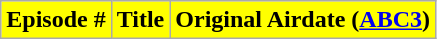<table class="wikitable plainrowheaders">
<tr style="color:black">
<th style="background: #FFFF00;">Episode #</th>
<th style="background: #FFFF00;">Title</th>
<th style="background: #FFFF00;">Original Airdate (<a href='#'>ABC3</a>)<br>























</th>
</tr>
</table>
